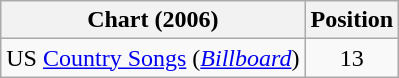<table class="wikitable sortable">
<tr>
<th scope="col">Chart (2006)</th>
<th scope="col">Position</th>
</tr>
<tr>
<td>US <a href='#'>Country Songs</a> (<em><a href='#'>Billboard</a></em>)</td>
<td align="center">13</td>
</tr>
</table>
